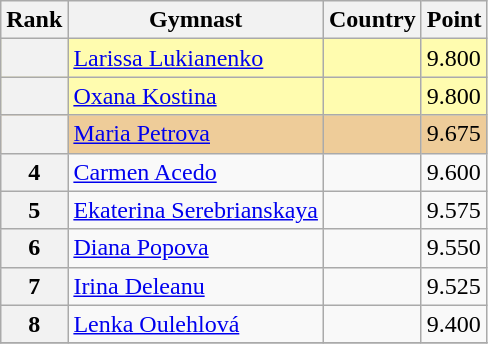<table class="wikitable sortable">
<tr>
<th>Rank</th>
<th>Gymnast</th>
<th>Country</th>
<th>Point</th>
</tr>
<tr bgcolor=fffcaf>
<th></th>
<td><a href='#'>Larissa Lukianenko</a></td>
<td></td>
<td>9.800</td>
</tr>
<tr bgcolor=fffcaf>
<th></th>
<td><a href='#'>Oxana Kostina</a></td>
<td></td>
<td>9.800</td>
</tr>
<tr bgcolor=eecc99>
<th></th>
<td><a href='#'>Maria Petrova</a></td>
<td></td>
<td>9.675</td>
</tr>
<tr>
<th>4</th>
<td><a href='#'>Carmen Acedo</a></td>
<td></td>
<td>9.600</td>
</tr>
<tr>
<th>5</th>
<td><a href='#'>Ekaterina Serebrianskaya</a></td>
<td></td>
<td>9.575</td>
</tr>
<tr>
<th>6</th>
<td><a href='#'>Diana Popova</a></td>
<td></td>
<td>9.550</td>
</tr>
<tr>
<th>7</th>
<td><a href='#'>Irina Deleanu</a></td>
<td></td>
<td>9.525</td>
</tr>
<tr>
<th>8</th>
<td><a href='#'>Lenka Oulehlová</a></td>
<td></td>
<td>9.400</td>
</tr>
<tr>
</tr>
</table>
